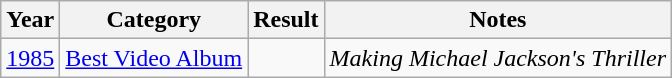<table class="wikitable" align="center" colspan="5" |>
<tr>
<th>Year</th>
<th>Category</th>
<th>Result</th>
<th>Notes</th>
</tr>
<tr align="center">
<td><a href='#'>1985</a></td>
<td><a href='#'>Best Video Album</a></td>
<td></td>
<td><em>Making Michael Jackson's Thriller</em></td>
</tr>
</table>
